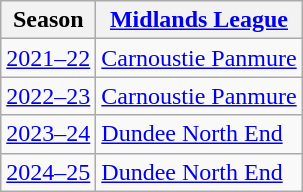<table class="wikitable">
<tr>
<th>Season</th>
<th><a href='#'>Midlands League</a></th>
</tr>
<tr>
<td><a href='#'>2021–22</a></td>
<td><a href='#'>Carnoustie Panmure</a></td>
</tr>
<tr>
<td><a href='#'>2022–23</a></td>
<td><a href='#'>Carnoustie Panmure</a></td>
</tr>
<tr>
<td><a href='#'>2023–24</a></td>
<td><a href='#'>Dundee North End</a></td>
</tr>
<tr>
<td><a href='#'>2024–25</a></td>
<td><a href='#'>Dundee North End</a></td>
</tr>
</table>
